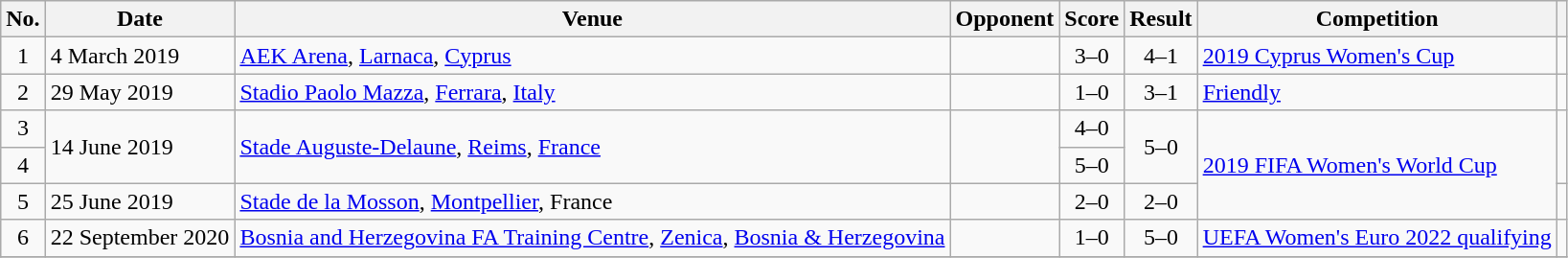<table class="wikitable">
<tr>
<th scope="col">No.</th>
<th scope="col">Date</th>
<th scope="col">Venue</th>
<th scope="col">Opponent</th>
<th scope="col">Score</th>
<th scope="col">Result</th>
<th scope="col">Competition</th>
<th scope="col" class="unsortable"></th>
</tr>
<tr>
<td align=center>1</td>
<td>4 March 2019</td>
<td><a href='#'>AEK Arena</a>, <a href='#'>Larnaca</a>, <a href='#'>Cyprus</a></td>
<td></td>
<td align=center>3–0</td>
<td align=center>4–1</td>
<td><a href='#'>2019 Cyprus Women's Cup</a></td>
<td></td>
</tr>
<tr>
<td align=center>2</td>
<td>29 May 2019</td>
<td><a href='#'>Stadio Paolo Mazza</a>, <a href='#'>Ferrara</a>, <a href='#'>Italy</a></td>
<td></td>
<td align=center>1–0</td>
<td align=center>3–1</td>
<td><a href='#'>Friendly</a></td>
<td></td>
</tr>
<tr>
<td align=center>3</td>
<td rowspan="2">14 June 2019</td>
<td rowspan="2"><a href='#'>Stade Auguste-Delaune</a>, <a href='#'>Reims</a>, <a href='#'>France</a></td>
<td rowspan="2"></td>
<td align=center>4–0</td>
<td rowspan="2" align=center>5–0</td>
<td rowspan="3"><a href='#'>2019 FIFA Women's World Cup</a></td>
<td rowspan="2"></td>
</tr>
<tr>
<td align=center>4</td>
<td align=center>5–0</td>
</tr>
<tr>
<td align=center>5</td>
<td>25 June 2019</td>
<td><a href='#'>Stade de la Mosson</a>, <a href='#'>Montpellier</a>, France</td>
<td></td>
<td align=center>2–0</td>
<td align=center>2–0</td>
<td></td>
</tr>
<tr>
<td align=center>6</td>
<td>22 September 2020</td>
<td><a href='#'>Bosnia and Herzegovina FA Training Centre</a>, <a href='#'>Zenica</a>, <a href='#'>Bosnia & Herzegovina</a></td>
<td></td>
<td align=center>1–0</td>
<td align=center>5–0</td>
<td><a href='#'>UEFA Women's Euro 2022 qualifying</a></td>
<td></td>
</tr>
<tr>
</tr>
</table>
